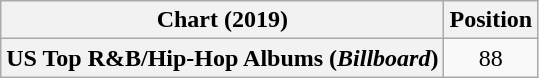<table class="wikitable plainrowheaders" style="text-align:center">
<tr>
<th scope="col">Chart (2019)</th>
<th scope="col">Position</th>
</tr>
<tr>
<th scope="row">US Top R&B/Hip-Hop Albums (<em>Billboard</em>)</th>
<td>88</td>
</tr>
</table>
